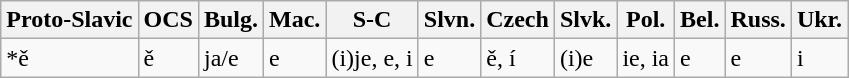<table class="wikitable">
<tr>
<th>Proto-Slavic</th>
<th>OCS</th>
<th>Bulg.</th>
<th>Mac.</th>
<th>S-C</th>
<th>Slvn.</th>
<th>Czech</th>
<th>Slvk.</th>
<th>Pol.</th>
<th>Bel.</th>
<th>Russ.</th>
<th>Ukr.</th>
</tr>
<tr>
<td>*ě</td>
<td>ě</td>
<td>ja/e</td>
<td>e</td>
<td>(i)je, e, i</td>
<td>е</td>
<td>ě, í</td>
<td>(i)e</td>
<td>ie, ia</td>
<td>e</td>
<td>e</td>
<td>i</td>
</tr>
</table>
